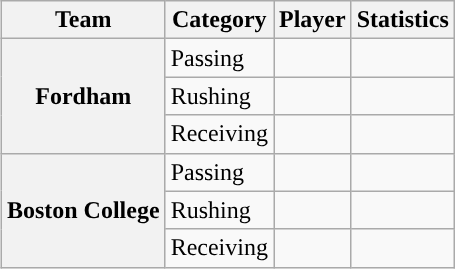<table class="wikitable" style="float:right">
<tr>
<th>Team</th>
<th>Category</th>
<th>Player</th>
<th>Statistics</th>
</tr>
<tr>
<th rowspan=3>Fordham</th>
<td>Passing</td>
<td></td>
<td></td>
</tr>
<tr>
<td>Rushing</td>
<td></td>
<td></td>
</tr>
<tr>
<td>Receiving</td>
<td></td>
<td></td>
</tr>
<tr>
<th rowspan=3>Boston College</th>
<td>Passing</td>
<td></td>
<td></td>
</tr>
<tr>
<td>Rushing</td>
<td></td>
<td></td>
</tr>
<tr>
<td>Receiving</td>
<td></td>
<td></td>
</tr>
</table>
